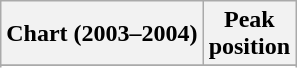<table class="wikitable sortable">
<tr>
<th align="left">Chart (2003–2004)</th>
<th align="center">Peak<br>position</th>
</tr>
<tr>
</tr>
<tr>
</tr>
</table>
